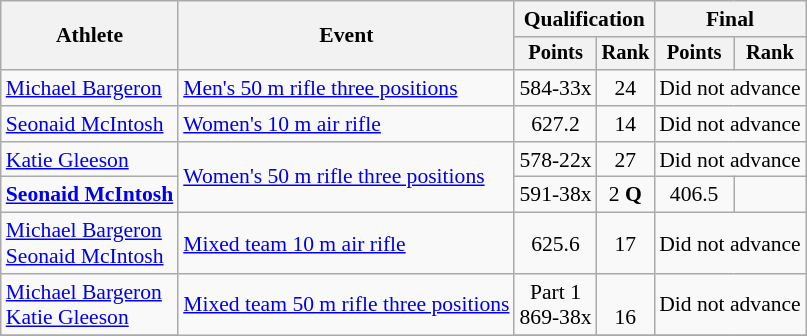<table class=wikitable style=font-size:90%;text-align:center>
<tr>
<th rowspan=2>Athlete</th>
<th rowspan=2>Event</th>
<th colspan=2>Qualification</th>
<th colspan=2>Final</th>
</tr>
<tr style=font-size:95%>
<th>Points</th>
<th>Rank</th>
<th>Points</th>
<th>Rank</th>
</tr>
<tr>
<td align=left><a href='#'>Michael Bargeron</a></td>
<td align=left><a href='#'>Men's 50 m rifle three positions</a></td>
<td>584-33x</td>
<td>24</td>
<td colspan=2>Did not advance</td>
</tr>
<tr>
<td align=left><a href='#'>Seonaid McIntosh</a></td>
<td align=left><a href='#'>Women's 10 m air rifle</a></td>
<td>627.2</td>
<td>14</td>
<td colspan=2>Did not advance</td>
</tr>
<tr>
<td align=left><a href='#'>Katie Gleeson</a></td>
<td rowspan=2 align=left><a href='#'>Women's 50 m rifle three positions</a></td>
<td>578-22x</td>
<td>27</td>
<td colspan=2>Did not advance</td>
</tr>
<tr>
<td align=left><strong><a href='#'>Seonaid McIntosh</a></strong></td>
<td>591-38x</td>
<td>2 <strong>Q</strong></td>
<td>406.5</td>
<td></td>
</tr>
<tr>
<td align=left><a href='#'>Michael Bargeron</a><br><a href='#'>Seonaid McIntosh</a></td>
<td align=left><a href='#'>Mixed team 10 m air rifle</a></td>
<td>625.6</td>
<td>17</td>
<td colspan=2>Did not advance</td>
</tr>
<tr>
<td align=left><a href='#'>Michael Bargeron</a><br><a href='#'>Katie Gleeson</a></td>
<td rowspan=2 align=left><a href='#'>Mixed team 50 m rifle three positions</a></td>
<td>Part 1<br>869-38x</td>
<td><br>16</td>
<td colspan=2>Did not advance</td>
</tr>
<tr>
</tr>
</table>
